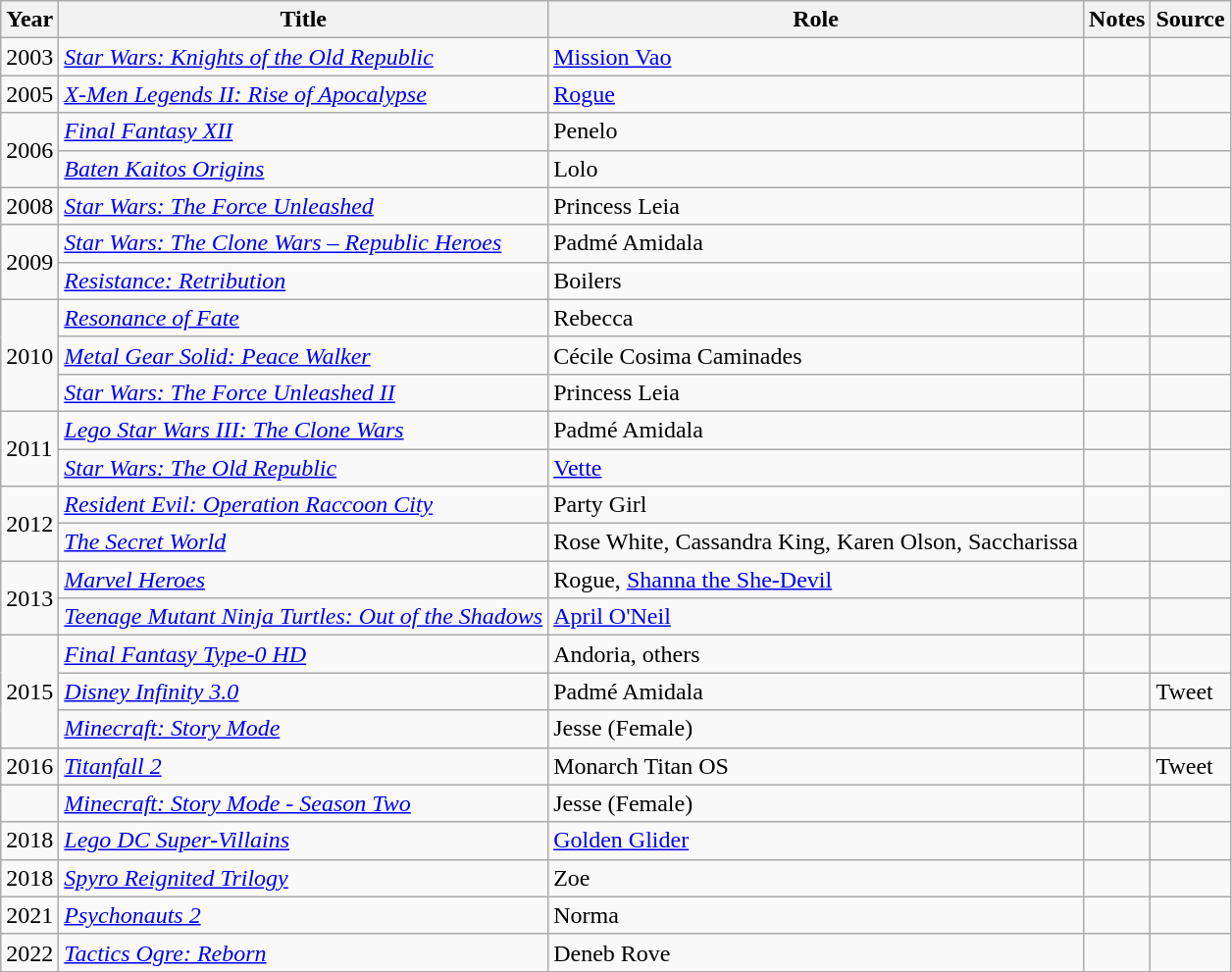<table class="wikitable sortable plainrowheaders">
<tr>
<th>Year</th>
<th>Title</th>
<th>Role</th>
<th class="unsortable">Notes</th>
<th class="unsortable">Source</th>
</tr>
<tr>
<td>2003</td>
<td><em><a href='#'>Star Wars: Knights of the Old Republic</a></em></td>
<td><a href='#'>Mission Vao</a></td>
<td></td>
<td></td>
</tr>
<tr>
<td>2005</td>
<td><em><a href='#'>X-Men Legends II: Rise of Apocalypse</a></em></td>
<td><a href='#'>Rogue</a></td>
<td></td>
<td></td>
</tr>
<tr>
<td rowspan="2">2006</td>
<td><em><a href='#'>Final Fantasy XII</a></em></td>
<td>Penelo</td>
<td></td>
<td></td>
</tr>
<tr>
<td><em><a href='#'>Baten Kaitos Origins</a></em></td>
<td>Lolo</td>
<td></td>
<td></td>
</tr>
<tr>
<td>2008</td>
<td><em><a href='#'>Star Wars: The Force Unleashed</a></em></td>
<td>Princess Leia</td>
<td></td>
<td></td>
</tr>
<tr>
<td rowspan="2">2009</td>
<td><em><a href='#'>Star Wars: The Clone Wars – Republic Heroes</a></em></td>
<td>Padmé Amidala</td>
<td></td>
<td></td>
</tr>
<tr>
<td><em><a href='#'>Resistance: Retribution</a></em></td>
<td>Boilers</td>
<td></td>
<td></td>
</tr>
<tr>
<td rowspan="3">2010</td>
<td><em><a href='#'>Resonance of Fate</a></em></td>
<td>Rebecca</td>
<td></td>
<td></td>
</tr>
<tr>
<td><em><a href='#'>Metal Gear Solid: Peace Walker</a></em></td>
<td>Cécile Cosima Caminades</td>
<td></td>
<td></td>
</tr>
<tr>
<td><em><a href='#'>Star Wars: The Force Unleashed II</a></em></td>
<td>Princess Leia</td>
<td></td>
<td></td>
</tr>
<tr>
<td rowspan="2">2011</td>
<td><em><a href='#'>Lego Star Wars III: The Clone Wars</a></em></td>
<td>Padmé Amidala</td>
<td></td>
<td></td>
</tr>
<tr>
<td><em><a href='#'>Star Wars: The Old Republic</a></em></td>
<td><a href='#'>Vette</a></td>
<td></td>
<td></td>
</tr>
<tr>
<td rowspan="2">2012</td>
<td><em><a href='#'>Resident Evil: Operation Raccoon City</a></em></td>
<td>Party Girl</td>
<td></td>
<td></td>
</tr>
<tr>
<td><em><a href='#'>The Secret World</a></em></td>
<td>Rose White, Cassandra King, Karen Olson, Saccharissa</td>
<td></td>
<td></td>
</tr>
<tr>
<td rowspan="2">2013</td>
<td><em><a href='#'>Marvel Heroes</a></em></td>
<td>Rogue, <a href='#'>Shanna the She-Devil</a></td>
<td></td>
<td></td>
</tr>
<tr>
<td><em><a href='#'>Teenage Mutant Ninja Turtles: Out of the Shadows</a></em></td>
<td><a href='#'>April O'Neil</a></td>
<td></td>
<td></td>
</tr>
<tr>
<td rowspan="3">2015</td>
<td><em><a href='#'>Final Fantasy Type-0 HD</a></em></td>
<td>Andoria, others</td>
<td></td>
<td></td>
</tr>
<tr>
<td><em><a href='#'>Disney Infinity 3.0</a></em></td>
<td>Padmé Amidala</td>
<td></td>
<td>Tweet</td>
</tr>
<tr>
<td><em><a href='#'>Minecraft: Story Mode</a></em></td>
<td>Jesse (Female)</td>
<td></td>
<td></td>
</tr>
<tr>
<td>2016</td>
<td><em><a href='#'>Titanfall 2</a></em></td>
<td>Monarch Titan OS</td>
<td></td>
<td>Tweet</td>
</tr>
<tr>
<td></td>
<td><em><a href='#'>Minecraft: Story Mode - Season Two</a></em></td>
<td>Jesse (Female)</td>
<td></td>
<td></td>
</tr>
<tr>
<td>2018</td>
<td><em><a href='#'>Lego DC Super-Villains</a></em></td>
<td><a href='#'>Golden Glider</a></td>
<td></td>
<td></td>
</tr>
<tr>
<td>2018</td>
<td><em><a href='#'>Spyro Reignited Trilogy</a></em></td>
<td>Zoe</td>
<td></td>
<td></td>
</tr>
<tr>
<td>2021</td>
<td><em><a href='#'>Psychonauts 2</a></em></td>
<td>Norma</td>
<td></td>
<td></td>
</tr>
<tr>
<td>2022</td>
<td><em><a href='#'>Tactics Ogre: Reborn</a></em></td>
<td>Deneb Rove</td>
<td></td>
<td></td>
</tr>
</table>
